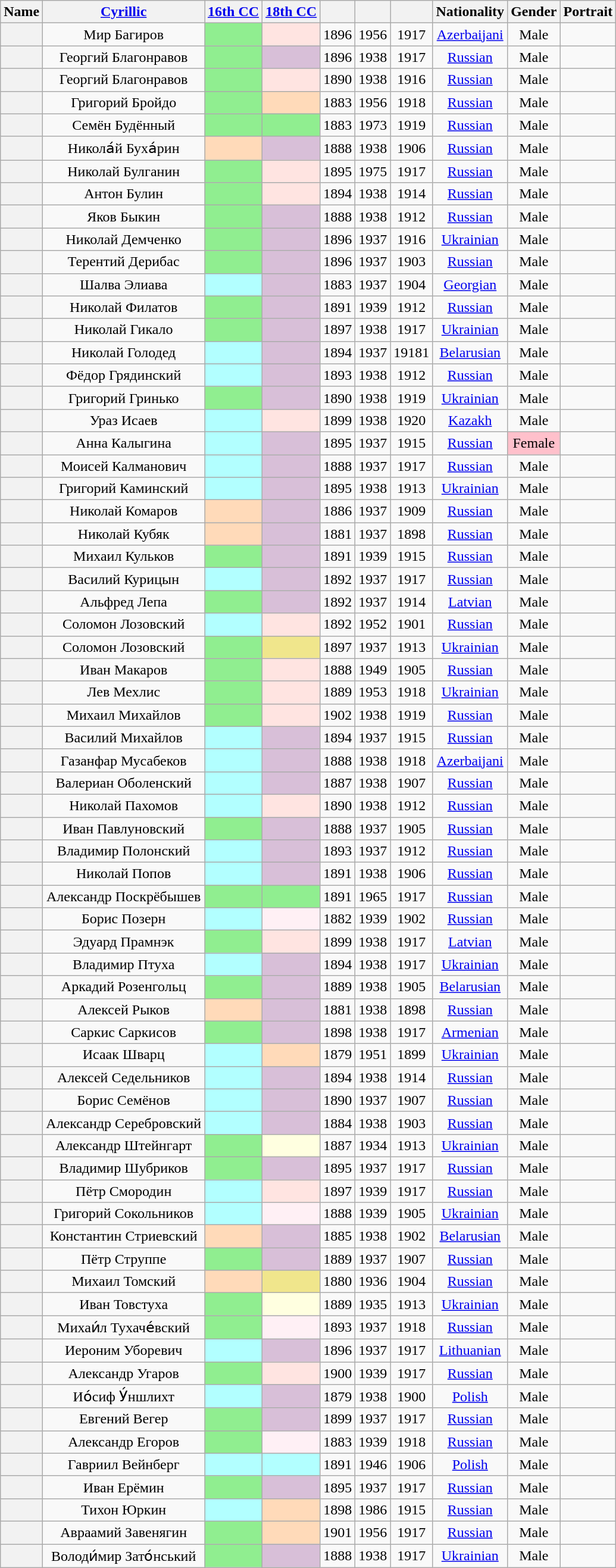<table class="wikitable sortable" style=text-align:center>
<tr>
<th scope="col">Name</th>
<th scope="col" class="unsortable"><a href='#'>Cyrillic</a></th>
<th scope="col"><a href='#'>16th CC</a></th>
<th scope="col"><a href='#'>18th CC</a></th>
<th scope="col"></th>
<th scope="col"></th>
<th scope="col"></th>
<th scope="col">Nationality</th>
<th scope="col">Gender</th>
<th scope="col" class="unsortable">Portrait</th>
</tr>
<tr>
<th align="center" scope="row" style="font-weight:normal;"></th>
<td>Мир Багиров</td>
<td bgcolor = LightGreen></td>
<td bgcolor = MistyRose></td>
<td>1896</td>
<td>1956</td>
<td>1917</td>
<td><a href='#'>Azerbaijani</a></td>
<td>Male</td>
<td></td>
</tr>
<tr>
<th align="center" scope="row" style="font-weight:normal;"></th>
<td>Георгий Благонравов</td>
<td bgcolor = LightGreen></td>
<td bgcolor = Thistle></td>
<td>1896</td>
<td>1938</td>
<td>1917</td>
<td><a href='#'>Russian</a></td>
<td>Male</td>
<td></td>
</tr>
<tr>
<th align="center" scope="row" style="font-weight:normal;"></th>
<td>Георгий Благонравов</td>
<td bgcolor = LightGreen></td>
<td bgcolor = MistyRose></td>
<td>1890</td>
<td>1938</td>
<td>1916</td>
<td><a href='#'>Russian</a></td>
<td>Male</td>
<td></td>
</tr>
<tr>
<th align="center" scope="row" style="font-weight:normal;"></th>
<td>Григорий Бройдо</td>
<td bgcolor = LightGreen></td>
<td bgcolor = PeachPuff></td>
<td>1883</td>
<td>1956</td>
<td>1918</td>
<td><a href='#'>Russian</a></td>
<td>Male</td>
<td></td>
</tr>
<tr>
<th align="center" scope="row" style="font-weight:normal;"></th>
<td>Семён Будённый</td>
<td bgcolor = LightGreen></td>
<td bgcolor = LightGreen></td>
<td>1883</td>
<td>1973</td>
<td>1919</td>
<td><a href='#'>Russian</a></td>
<td>Male</td>
<td></td>
</tr>
<tr>
<th align="center" scope="row" style="font-weight:normal;"></th>
<td>Никола́й Буха́рин</td>
<td bgcolor = PeachPuff></td>
<td bgcolor = Thistle></td>
<td>1888</td>
<td>1938</td>
<td>1906</td>
<td><a href='#'>Russian</a></td>
<td>Male</td>
<td></td>
</tr>
<tr>
<th align="center" scope="row" style="font-weight:normal;"></th>
<td>Николай Булганин</td>
<td bgcolor = LightGreen></td>
<td bgcolor = MistyRose></td>
<td>1895</td>
<td>1975</td>
<td>1917</td>
<td><a href='#'>Russian</a></td>
<td>Male</td>
<td></td>
</tr>
<tr>
<th align="center" scope="row" style="font-weight:normal;"></th>
<td>Антон Булин</td>
<td bgcolor = LightGreen></td>
<td bgcolor = MistyRose></td>
<td>1894</td>
<td>1938</td>
<td>1914</td>
<td><a href='#'>Russian</a></td>
<td>Male</td>
<td></td>
</tr>
<tr>
<th align="center" scope="row" style="font-weight:normal;"></th>
<td>Яков Быкин</td>
<td bgcolor = LightGreen></td>
<td bgcolor = Thistle></td>
<td>1888</td>
<td>1938</td>
<td>1912</td>
<td><a href='#'>Russian</a></td>
<td>Male</td>
<td></td>
</tr>
<tr>
<th align="center" scope="row" style="font-weight:normal;"></th>
<td>Николай Демченко</td>
<td bgcolor = LightGreen></td>
<td bgcolor = Thistle></td>
<td>1896</td>
<td>1937</td>
<td>1916</td>
<td><a href='#'>Ukrainian</a></td>
<td>Male</td>
<td></td>
</tr>
<tr>
<th align="center" scope="row" style="font-weight:normal;"></th>
<td>Терентий Дерибас</td>
<td bgcolor = LightGreen></td>
<td bgcolor = Thistle></td>
<td>1896</td>
<td>1937</td>
<td>1903</td>
<td><a href='#'>Russian</a></td>
<td>Male</td>
<td></td>
</tr>
<tr>
<th align="center" scope="row" style="font-weight:normal;"></th>
<td>Шалва Элиава</td>
<td bgcolor = #B2FFFF></td>
<td bgcolor = Thistle></td>
<td>1883</td>
<td>1937</td>
<td>1904</td>
<td><a href='#'>Georgian</a></td>
<td>Male</td>
<td></td>
</tr>
<tr>
<th align="center" scope="row" style="font-weight:normal;"></th>
<td>Николай Филатов</td>
<td bgcolor = LightGreen></td>
<td bgcolor = Thistle></td>
<td>1891</td>
<td>1939</td>
<td>1912</td>
<td><a href='#'>Russian</a></td>
<td>Male</td>
<td></td>
</tr>
<tr>
<th align="center" scope="row" style="font-weight:normal;"></th>
<td>Николай Гикало</td>
<td bgcolor = LightGreen></td>
<td bgcolor = Thistle></td>
<td>1897</td>
<td>1938</td>
<td>1917</td>
<td><a href='#'>Ukrainian</a></td>
<td>Male</td>
<td></td>
</tr>
<tr>
<th align="center" scope="row" style="font-weight:normal;"></th>
<td>Николай Голодед</td>
<td bgcolor = #B2FFFF></td>
<td bgcolor = Thistle></td>
<td>1894</td>
<td>1937</td>
<td>19181</td>
<td><a href='#'>Belarusian</a></td>
<td>Male</td>
<td></td>
</tr>
<tr>
<th align="center" scope="row" style="font-weight:normal;"></th>
<td>Фёдор Грядинский</td>
<td bgcolor = #B2FFFF></td>
<td bgcolor = Thistle></td>
<td>1893</td>
<td>1938</td>
<td>1912</td>
<td><a href='#'>Russian</a></td>
<td>Male</td>
<td></td>
</tr>
<tr>
<th align="center" scope="row" style="font-weight:normal;"></th>
<td>Григорий Гринько</td>
<td bgcolor = LightGreen></td>
<td bgcolor = Thistle></td>
<td>1890</td>
<td>1938</td>
<td>1919</td>
<td><a href='#'>Ukrainian</a></td>
<td>Male</td>
<td></td>
</tr>
<tr>
<th align="center" scope="row" style="font-weight:normal;"></th>
<td>Ураз Исаев</td>
<td bgcolor = #B2FFFF></td>
<td bgcolor = MistyRose></td>
<td>1899</td>
<td>1938</td>
<td>1920</td>
<td><a href='#'>Kazakh</a></td>
<td>Male</td>
<td></td>
</tr>
<tr>
<th align="center" scope="row" style="font-weight:normal;"></th>
<td>Анна Калыгина</td>
<td bgcolor = #B2FFFF></td>
<td bgcolor = Thistle></td>
<td>1895</td>
<td>1937</td>
<td>1915</td>
<td><a href='#'>Russian</a></td>
<td style="background: Pink">Female</td>
<td></td>
</tr>
<tr>
<th align="center" scope="row" style="font-weight:normal;"></th>
<td>Моисей Калманович</td>
<td bgcolor = #B2FFFF></td>
<td bgcolor = Thistle></td>
<td>1888</td>
<td>1937</td>
<td>1917</td>
<td><a href='#'>Russian</a></td>
<td>Male</td>
<td></td>
</tr>
<tr>
<th align="center" scope="row" style="font-weight:normal;"></th>
<td>Григорий Каминский</td>
<td bgcolor = #B2FFFF></td>
<td bgcolor = Thistle></td>
<td>1895</td>
<td>1938</td>
<td>1913</td>
<td><a href='#'>Ukrainian</a></td>
<td>Male</td>
<td></td>
</tr>
<tr>
<th align="center" scope="row" style="font-weight:normal;"></th>
<td>Николай Комаров</td>
<td bgcolor = PeachPuff></td>
<td bgcolor = Thistle></td>
<td>1886</td>
<td>1937</td>
<td>1909</td>
<td><a href='#'>Russian</a></td>
<td>Male</td>
<td></td>
</tr>
<tr>
<th align="center" scope="row" style="font-weight:normal;"></th>
<td>Николай Кубяк</td>
<td bgcolor = PeachPuff></td>
<td bgcolor = Thistle></td>
<td>1881</td>
<td>1937</td>
<td>1898</td>
<td><a href='#'>Russian</a></td>
<td>Male</td>
<td></td>
</tr>
<tr>
<th align="center" scope="row" style="font-weight:normal;"></th>
<td>Михаил Кульков</td>
<td bgcolor = LightGreen></td>
<td bgcolor = Thistle></td>
<td>1891</td>
<td>1939</td>
<td>1915</td>
<td><a href='#'>Russian</a></td>
<td>Male</td>
<td></td>
</tr>
<tr>
<th align="center" scope="row" style="font-weight:normal;"></th>
<td>Василий Курицын</td>
<td bgcolor = #B2FFFF></td>
<td bgcolor = Thistle></td>
<td>1892</td>
<td>1937</td>
<td>1917</td>
<td><a href='#'>Russian</a></td>
<td>Male</td>
<td></td>
</tr>
<tr>
<th align="center" scope="row" style="font-weight:normal;"></th>
<td>Альфред Лепа</td>
<td bgcolor = LightGreen></td>
<td bgcolor = Thistle></td>
<td>1892</td>
<td>1937</td>
<td>1914</td>
<td><a href='#'>Latvian</a></td>
<td>Male</td>
<td></td>
</tr>
<tr>
<th align="center" scope="row" style="font-weight:normal;"></th>
<td>Соломон Лозовский</td>
<td bgcolor = #B2FFFF></td>
<td bgcolor = MistyRose></td>
<td>1892</td>
<td>1952</td>
<td>1901</td>
<td><a href='#'>Russian</a></td>
<td>Male</td>
<td></td>
</tr>
<tr>
<th align="center" scope="row" style="font-weight:normal;"></th>
<td>Соломон Лозовский</td>
<td bgcolor = LightGreen></td>
<td bgcolor = Khaki></td>
<td>1897</td>
<td>1937</td>
<td>1913</td>
<td><a href='#'>Ukrainian</a></td>
<td>Male</td>
<td></td>
</tr>
<tr>
<th align="center" scope="row" style="font-weight:normal;"></th>
<td>Иван Макаров</td>
<td bgcolor = LightGreen></td>
<td bgcolor = MistyRose></td>
<td>1888</td>
<td>1949</td>
<td>1905</td>
<td><a href='#'>Russian</a></td>
<td>Male</td>
<td></td>
</tr>
<tr>
<th align="center" scope="row" style="font-weight:normal;"></th>
<td>Лев Мехлис</td>
<td bgcolor = LightGreen></td>
<td bgcolor = MistyRose></td>
<td>1889</td>
<td>1953</td>
<td>1918</td>
<td><a href='#'>Ukrainian</a></td>
<td>Male</td>
<td></td>
</tr>
<tr>
<th align="center" scope="row" style="font-weight:normal;"></th>
<td>Михаил Михайлов</td>
<td bgcolor = LightGreen></td>
<td bgcolor = MistyRose></td>
<td>1902</td>
<td>1938</td>
<td>1919</td>
<td><a href='#'>Russian</a></td>
<td>Male</td>
<td></td>
</tr>
<tr>
<th align="center" scope="row" style="font-weight:normal;"></th>
<td>Василий Михайлов</td>
<td bgcolor = #B2FFFF></td>
<td bgcolor = Thistle></td>
<td>1894</td>
<td>1937</td>
<td>1915</td>
<td><a href='#'>Russian</a></td>
<td>Male</td>
<td></td>
</tr>
<tr>
<th align="center" scope="row" style="font-weight:normal;"></th>
<td>Газанфар Мусабеков</td>
<td bgcolor = #B2FFFF></td>
<td bgcolor = Thistle></td>
<td>1888</td>
<td>1938</td>
<td>1918</td>
<td><a href='#'>Azerbaijani</a></td>
<td>Male</td>
<td></td>
</tr>
<tr>
<th align="center" scope="row" style="font-weight:normal;"></th>
<td>Валериан Оболенский</td>
<td bgcolor = #B2FFFF></td>
<td bgcolor = Thistle></td>
<td>1887</td>
<td>1938</td>
<td>1907</td>
<td><a href='#'>Russian</a></td>
<td>Male</td>
<td></td>
</tr>
<tr>
<th align="center" scope="row" style="font-weight:normal;"></th>
<td>Николай Пахомов</td>
<td bgcolor = #B2FFFF></td>
<td bgcolor = MistyRose></td>
<td>1890</td>
<td>1938</td>
<td>1912</td>
<td><a href='#'>Russian</a></td>
<td>Male</td>
<td></td>
</tr>
<tr>
<th align="center" scope="row" style="font-weight:normal;"></th>
<td>Иван Павлуновский</td>
<td bgcolor = LightGreen></td>
<td bgcolor = Thistle></td>
<td>1888</td>
<td>1937</td>
<td>1905</td>
<td><a href='#'>Russian</a></td>
<td>Male</td>
<td></td>
</tr>
<tr>
<th align="center" scope="row" style="font-weight:normal;"></th>
<td>Владимир Полонский</td>
<td bgcolor = #B2FFFF></td>
<td bgcolor = Thistle></td>
<td>1893</td>
<td>1937</td>
<td>1912</td>
<td><a href='#'>Russian</a></td>
<td>Male</td>
<td></td>
</tr>
<tr>
<th align="center" scope="row" style="font-weight:normal;"></th>
<td>Николай Попов</td>
<td bgcolor = #B2FFFF></td>
<td bgcolor = Thistle></td>
<td>1891</td>
<td>1938</td>
<td>1906</td>
<td><a href='#'>Russian</a></td>
<td>Male</td>
<td></td>
</tr>
<tr>
<th align="center" scope="row" style="font-weight:normal;"></th>
<td>Александр Поскрёбышев</td>
<td bgcolor = LightGreen></td>
<td bgcolor = LightGreen></td>
<td>1891</td>
<td>1965</td>
<td>1917</td>
<td><a href='#'>Russian</a></td>
<td>Male</td>
<td></td>
</tr>
<tr>
<th align="center" scope="row" style="font-weight:normal;"></th>
<td>Борис Позерн</td>
<td bgcolor = #B2FFFF></td>
<td bgcolor = LavenderBlush></td>
<td>1882</td>
<td>1939</td>
<td>1902</td>
<td><a href='#'>Russian</a></td>
<td>Male</td>
<td></td>
</tr>
<tr>
<th align="center" scope="row" style="font-weight:normal;"></th>
<td>Эдуард Прамнэк</td>
<td bgcolor = LightGreen></td>
<td bgcolor = MistyRose></td>
<td>1899</td>
<td>1938</td>
<td>1917</td>
<td><a href='#'>Latvian</a></td>
<td>Male</td>
<td></td>
</tr>
<tr>
<th align="center" scope="row" style="font-weight:normal;"></th>
<td>Владимир Птуха</td>
<td bgcolor = #B2FFFF></td>
<td bgcolor = Thistle></td>
<td>1894</td>
<td>1938</td>
<td>1917</td>
<td><a href='#'>Ukrainian</a></td>
<td>Male</td>
<td></td>
</tr>
<tr>
<th align="center" scope="row" style="font-weight:normal;"></th>
<td>Аркадий Розенгольц</td>
<td bgcolor = LightGreen></td>
<td bgcolor = Thistle></td>
<td>1889</td>
<td>1938</td>
<td>1905</td>
<td><a href='#'>Belarusian</a></td>
<td>Male</td>
<td></td>
</tr>
<tr>
<th align="center" scope="row" style="font-weight:normal;"></th>
<td>Алексей Рыков</td>
<td bgcolor = PeachPuff></td>
<td bgcolor = Thistle></td>
<td>1881</td>
<td>1938</td>
<td>1898</td>
<td><a href='#'>Russian</a></td>
<td>Male</td>
<td></td>
</tr>
<tr>
<th align="center" scope="row" style="font-weight:normal;"></th>
<td>Саркис Саркисов</td>
<td bgcolor = LightGreen></td>
<td bgcolor = Thistle></td>
<td>1898</td>
<td>1938</td>
<td>1917</td>
<td><a href='#'>Armenian</a></td>
<td>Male</td>
<td></td>
</tr>
<tr>
<th align="center" scope="row" style="font-weight:normal;"></th>
<td>Исаак Шварц</td>
<td bgcolor = #B2FFFF></td>
<td bgcolor = PeachPuff></td>
<td>1879</td>
<td>1951</td>
<td>1899</td>
<td><a href='#'>Ukrainian</a></td>
<td>Male</td>
<td></td>
</tr>
<tr>
<th align="center" scope="row" style="font-weight:normal;"></th>
<td>Алексей Седельников</td>
<td bgcolor = #B2FFFF></td>
<td bgcolor = Thistle></td>
<td>1894</td>
<td>1938</td>
<td>1914</td>
<td><a href='#'>Russian</a></td>
<td>Male</td>
<td></td>
</tr>
<tr>
<th align="center" scope="row" style="font-weight:normal;"></th>
<td>Борис Семёнов</td>
<td bgcolor = #B2FFFF></td>
<td bgcolor = Thistle></td>
<td>1890</td>
<td>1937</td>
<td>1907</td>
<td><a href='#'>Russian</a></td>
<td>Male</td>
<td></td>
</tr>
<tr>
<th align="center" scope="row" style="font-weight:normal;"></th>
<td>Александр Серебровский</td>
<td bgcolor = #B2FFFF></td>
<td bgcolor = Thistle></td>
<td>1884</td>
<td>1938</td>
<td>1903</td>
<td><a href='#'>Russian</a></td>
<td>Male</td>
<td></td>
</tr>
<tr>
<th align="center" scope="row" style="font-weight:normal;"></th>
<td>Александр Штейнгарт</td>
<td bgcolor = LightGreen></td>
<td bgcolor = LightYellow></td>
<td>1887</td>
<td>1934</td>
<td>1913</td>
<td><a href='#'>Ukrainian</a></td>
<td>Male</td>
<td></td>
</tr>
<tr>
<th align="center" scope="row" style="font-weight:normal;"></th>
<td>Владимир Шубриков</td>
<td bgcolor = LightGreen></td>
<td bgcolor = Thistle></td>
<td>1895</td>
<td>1937</td>
<td>1917</td>
<td><a href='#'>Russian</a></td>
<td>Male</td>
<td></td>
</tr>
<tr>
<th align="center" scope="row" style="font-weight:normal;"></th>
<td>Пётр Смородин</td>
<td bgcolor = #B2FFFF></td>
<td bgcolor = MistyRose></td>
<td>1897</td>
<td>1939</td>
<td>1917</td>
<td><a href='#'>Russian</a></td>
<td>Male</td>
<td></td>
</tr>
<tr>
<th align="center" scope="row" style="font-weight:normal;"></th>
<td>Григорий Сокольников</td>
<td bgcolor = #B2FFFF></td>
<td bgcolor = LavenderBlush></td>
<td>1888</td>
<td>1939</td>
<td>1905</td>
<td><a href='#'>Ukrainian</a></td>
<td>Male</td>
<td></td>
</tr>
<tr>
<th align="center" scope="row" style="font-weight:normal;"></th>
<td>Константин Стриевский</td>
<td bgcolor = PeachPuff></td>
<td bgcolor = Thistle></td>
<td>1885</td>
<td>1938</td>
<td>1902</td>
<td><a href='#'>Belarusian</a></td>
<td>Male</td>
<td></td>
</tr>
<tr>
<th align="center" scope="row" style="font-weight:normal;"></th>
<td>Пётр Струппе</td>
<td bgcolor = LightGreen></td>
<td bgcolor = Thistle></td>
<td>1889</td>
<td>1937</td>
<td>1907</td>
<td><a href='#'>Russian</a></td>
<td>Male</td>
<td></td>
</tr>
<tr>
<th align="center" scope="row" style="font-weight:normal;"></th>
<td>Михаил Томский</td>
<td bgcolor = PeachPuff></td>
<td bgcolor = Khaki></td>
<td>1880</td>
<td>1936</td>
<td>1904</td>
<td><a href='#'>Russian</a></td>
<td>Male</td>
<td></td>
</tr>
<tr>
<th align="center" scope="row" style="font-weight:normal;"></th>
<td>Иван Товстуха</td>
<td bgcolor = LightGreen></td>
<td bgcolor = LightYellow></td>
<td>1889</td>
<td>1935</td>
<td>1913</td>
<td><a href='#'>Ukrainian</a></td>
<td>Male</td>
<td></td>
</tr>
<tr>
<th align="center" scope="row" style="font-weight:normal;"></th>
<td>Михаи́л Тухаче́вский</td>
<td bgcolor = LightGreen></td>
<td bgcolor = LavenderBlush></td>
<td>1893</td>
<td>1937</td>
<td>1918</td>
<td><a href='#'>Russian</a></td>
<td>Male</td>
<td></td>
</tr>
<tr>
<th align="center" scope="row" style="font-weight:normal;"></th>
<td>Иероним Уборевич</td>
<td bgcolor = #B2FFFF></td>
<td bgcolor = Thistle></td>
<td>1896</td>
<td>1937</td>
<td>1917</td>
<td><a href='#'>Lithuanian</a></td>
<td>Male</td>
<td></td>
</tr>
<tr>
<th align="center" scope="row" style="font-weight:normal;"></th>
<td>Александр Угаров</td>
<td bgcolor = LightGreen></td>
<td bgcolor = MistyRose></td>
<td>1900</td>
<td>1939</td>
<td>1917</td>
<td><a href='#'>Russian</a></td>
<td>Male</td>
<td></td>
</tr>
<tr>
<th align="center" scope="row" style="font-weight:normal;"></th>
<td>Ио́сиф У́ншлихт</td>
<td bgcolor = #B2FFFF></td>
<td bgcolor = Thistle></td>
<td>1879</td>
<td>1938</td>
<td>1900</td>
<td><a href='#'>Polish</a></td>
<td>Male</td>
<td></td>
</tr>
<tr>
<th align="center" scope="row" style="font-weight:normal;"></th>
<td>Евгений Вегер</td>
<td bgcolor = LightGreen></td>
<td bgcolor = Thistle></td>
<td>1899</td>
<td>1937</td>
<td>1917</td>
<td><a href='#'>Russian</a></td>
<td>Male</td>
<td></td>
</tr>
<tr>
<th align="center" scope="row" style="font-weight:normal;"></th>
<td>Александр Егоров</td>
<td bgcolor = LightGreen></td>
<td bgcolor = LavenderBlush></td>
<td>1883</td>
<td>1939</td>
<td>1918</td>
<td><a href='#'>Russian</a></td>
<td>Male</td>
<td></td>
</tr>
<tr>
<th align="center" scope="row" style="font-weight:normal;"></th>
<td>Гавриил Вейнберг</td>
<td bgcolor = #B2FFFF></td>
<td bgcolor = #B2FFFF></td>
<td>1891</td>
<td>1946</td>
<td>1906</td>
<td><a href='#'>Polish</a></td>
<td>Male</td>
<td></td>
</tr>
<tr>
<th align="center" scope="row" style="font-weight:normal;"></th>
<td>Иван Ерёмин</td>
<td bgcolor = LightGreen></td>
<td bgcolor = Thistle></td>
<td>1895</td>
<td>1937</td>
<td>1917</td>
<td><a href='#'>Russian</a></td>
<td>Male</td>
<td></td>
</tr>
<tr>
<th align="center" scope="row" style="font-weight:normal;"></th>
<td>Тихон Юркин</td>
<td bgcolor = #B2FFFF></td>
<td bgcolor = PeachPuff></td>
<td>1898</td>
<td>1986</td>
<td>1915</td>
<td><a href='#'>Russian</a></td>
<td>Male</td>
<td></td>
</tr>
<tr>
<th align="center" scope="row" style="font-weight:normal;"></th>
<td>Авраамий Завенягин</td>
<td bgcolor = LightGreen></td>
<td bgcolor = PeachPuff></td>
<td>1901</td>
<td>1956</td>
<td>1917</td>
<td><a href='#'>Russian</a></td>
<td>Male</td>
<td></td>
</tr>
<tr>
<th align="center" scope="row" style="font-weight:normal;"></th>
<td>Володи́мир Зато́нський</td>
<td bgcolor = LightGreen></td>
<td bgcolor = Thistle></td>
<td>1888</td>
<td>1938</td>
<td>1917</td>
<td><a href='#'>Ukrainian</a></td>
<td>Male</td>
<td></td>
</tr>
</table>
